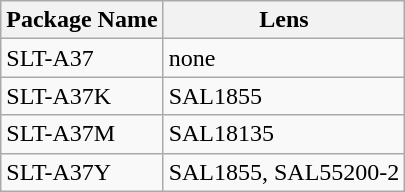<table class="wikitable">
<tr>
<th>Package Name</th>
<th>Lens</th>
</tr>
<tr>
<td>SLT-A37</td>
<td>none</td>
</tr>
<tr>
<td>SLT-A37K</td>
<td>SAL1855</td>
</tr>
<tr>
<td>SLT-A37M</td>
<td>SAL18135</td>
</tr>
<tr>
<td>SLT-A37Y</td>
<td>SAL1855, SAL55200-2</td>
</tr>
</table>
